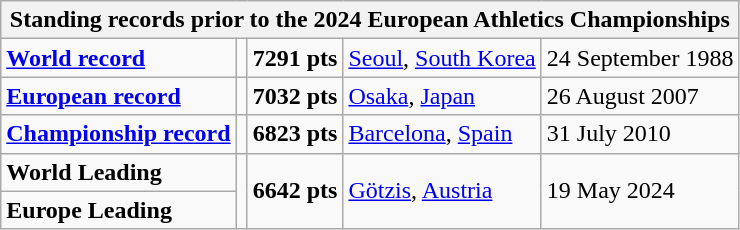<table class="wikitable">
<tr>
<th colspan="5">Standing records prior to the 2024 European Athletics Championships</th>
</tr>
<tr>
<td><strong><a href='#'>World record</a></strong></td>
<td></td>
<td><strong>7291 pts</strong></td>
<td><a href='#'>Seoul</a>, <a href='#'>South Korea</a></td>
<td>24 September 1988</td>
</tr>
<tr>
<td><strong><a href='#'>European record</a></strong></td>
<td></td>
<td><strong>7032 pts</strong></td>
<td><a href='#'>Osaka</a>, <a href='#'>Japan</a></td>
<td>26 August 2007</td>
</tr>
<tr>
<td><strong><a href='#'>Championship record</a></strong></td>
<td></td>
<td><strong>6823 pts</strong></td>
<td><a href='#'>Barcelona</a>, <a href='#'>Spain</a></td>
<td>31 July 2010</td>
</tr>
<tr>
<td><strong>World Leading</strong></td>
<td rowspan="2"></td>
<td rowspan="2"><strong>6642 pts</strong></td>
<td rowspan="2"><a href='#'>Götzis</a>, <a href='#'>Austria</a></td>
<td rowspan="2">19 May 2024</td>
</tr>
<tr>
<td><strong>Europe Leading</strong></td>
</tr>
</table>
